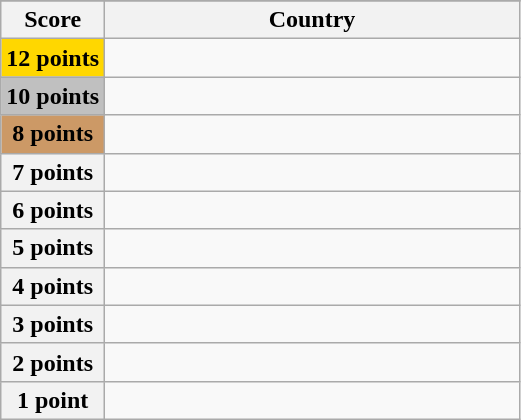<table class="wikitable">
<tr>
</tr>
<tr>
<th scope="col" width="20%">Score</th>
<th scope="col">Country</th>
</tr>
<tr>
<th scope="row" style="background:gold">12 points</th>
<td></td>
</tr>
<tr>
<th scope="row" style="background:silver">10 points</th>
<td></td>
</tr>
<tr>
<th scope="row" style="background:#CC9966">8 points</th>
<td></td>
</tr>
<tr>
<th scope="row">7 points</th>
<td></td>
</tr>
<tr>
<th scope="row">6 points</th>
<td></td>
</tr>
<tr>
<th scope="row">5 points</th>
<td></td>
</tr>
<tr>
<th scope="row">4 points</th>
<td></td>
</tr>
<tr>
<th scope="row">3 points</th>
<td></td>
</tr>
<tr>
<th scope="row">2 points</th>
<td></td>
</tr>
<tr>
<th scope="row">1 point</th>
<td></td>
</tr>
</table>
